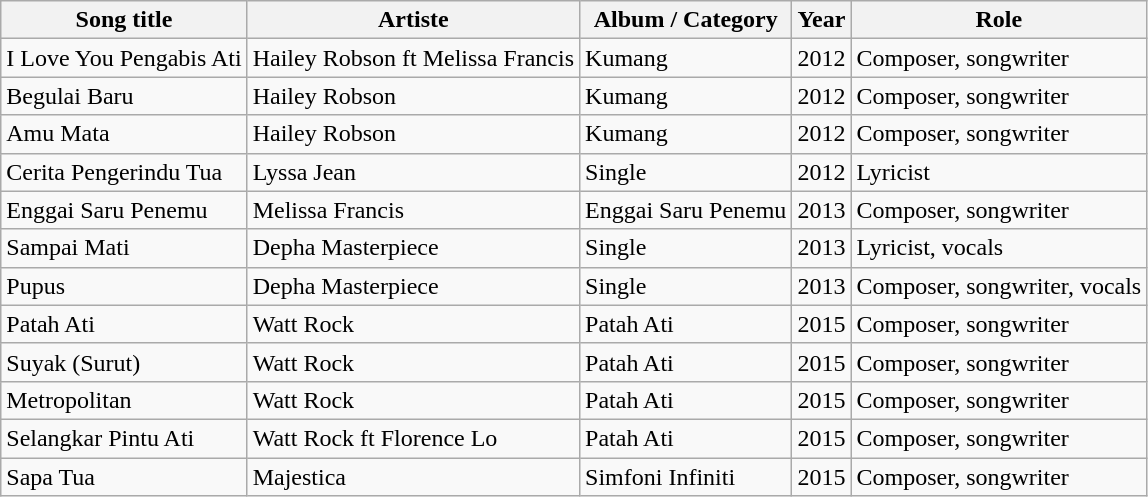<table class="wikitable">
<tr>
<th>Song title</th>
<th>Artiste</th>
<th>Album / Category</th>
<th>Year</th>
<th>Role</th>
</tr>
<tr>
<td>I Love You Pengabis Ati</td>
<td>Hailey Robson ft Melissa Francis</td>
<td>Kumang</td>
<td>2012</td>
<td>Composer, songwriter</td>
</tr>
<tr>
<td>Begulai Baru</td>
<td>Hailey Robson</td>
<td>Kumang</td>
<td>2012</td>
<td>Composer, songwriter</td>
</tr>
<tr>
<td>Amu Mata</td>
<td>Hailey Robson</td>
<td>Kumang</td>
<td>2012</td>
<td>Composer, songwriter</td>
</tr>
<tr>
<td>Cerita Pengerindu Tua</td>
<td>Lyssa Jean</td>
<td>Single</td>
<td>2012</td>
<td>Lyricist</td>
</tr>
<tr>
<td>Enggai Saru Penemu</td>
<td>Melissa Francis</td>
<td>Enggai Saru Penemu</td>
<td>2013</td>
<td>Composer, songwriter</td>
</tr>
<tr>
<td>Sampai Mati</td>
<td>Depha Masterpiece</td>
<td>Single</td>
<td>2013</td>
<td>Lyricist, vocals</td>
</tr>
<tr>
<td>Pupus</td>
<td>Depha Masterpiece</td>
<td>Single</td>
<td>2013</td>
<td>Composer, songwriter, vocals</td>
</tr>
<tr>
<td>Patah Ati</td>
<td>Watt Rock</td>
<td>Patah Ati</td>
<td>2015</td>
<td>Composer, songwriter</td>
</tr>
<tr>
<td>Suyak (Surut)</td>
<td>Watt Rock</td>
<td>Patah Ati</td>
<td>2015</td>
<td>Composer, songwriter</td>
</tr>
<tr>
<td>Metropolitan</td>
<td>Watt Rock</td>
<td>Patah Ati</td>
<td>2015</td>
<td>Composer, songwriter</td>
</tr>
<tr>
<td>Selangkar Pintu Ati</td>
<td>Watt Rock ft Florence Lo</td>
<td>Patah Ati</td>
<td>2015</td>
<td>Composer, songwriter</td>
</tr>
<tr>
<td>Sapa Tua</td>
<td>Majestica</td>
<td>Simfoni Infiniti</td>
<td>2015</td>
<td>Composer, songwriter</td>
</tr>
</table>
